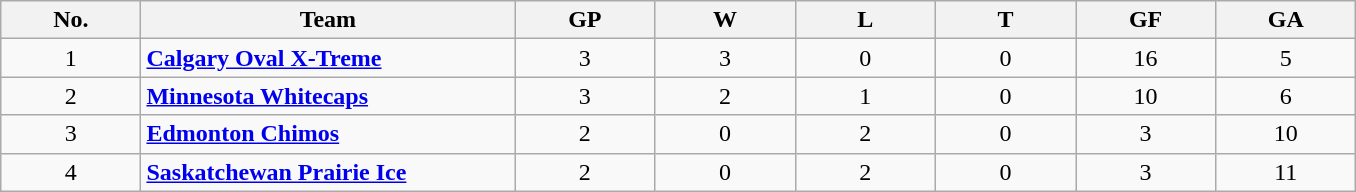<table class="wikitable sortable">
<tr>
<th bgcolor="#DDDDFF" width="7.5%" title="Division rank">No.</th>
<th bgcolor="#DDDDFF" width="20%">Team</th>
<th bgcolor="#DDDDFF" width="7.5%" title="Games played" class="unsortable">GP</th>
<th bgcolor="#DDDDFF" width="7.5%" title="Wins">W</th>
<th bgcolor="#DDDDFF" width="7.5%" title="Losses">L</th>
<th bgcolor="#DDDDFF" width="7.5%" title="Ties">T</th>
<th bgcolor="#DDDDFF" width="7.5%" title="Goals For">GF</th>
<th bgcolor="#DDDDFF" width="7.5%" title="Goals Against ">GA</th>
</tr>
<tr align=center>
<td>1</td>
<td align=left><strong><a href='#'>Calgary Oval X-Treme</a></strong></td>
<td>3</td>
<td>3</td>
<td>0</td>
<td>0</td>
<td>16</td>
<td>5</td>
</tr>
<tr align=center>
<td>2</td>
<td align=left><strong><a href='#'>Minnesota Whitecaps</a></strong></td>
<td>3</td>
<td>2</td>
<td>1</td>
<td>0</td>
<td>10</td>
<td>6</td>
</tr>
<tr align=center>
<td>3</td>
<td align=left><strong><a href='#'>Edmonton Chimos</a></strong></td>
<td>2</td>
<td>0</td>
<td>2</td>
<td>0</td>
<td>3</td>
<td>10</td>
</tr>
<tr align=center>
<td>4</td>
<td align=left><strong><a href='#'>Saskatchewan Prairie Ice</a></strong></td>
<td>2</td>
<td>0</td>
<td>2</td>
<td>0</td>
<td>3</td>
<td>11</td>
</tr>
</table>
